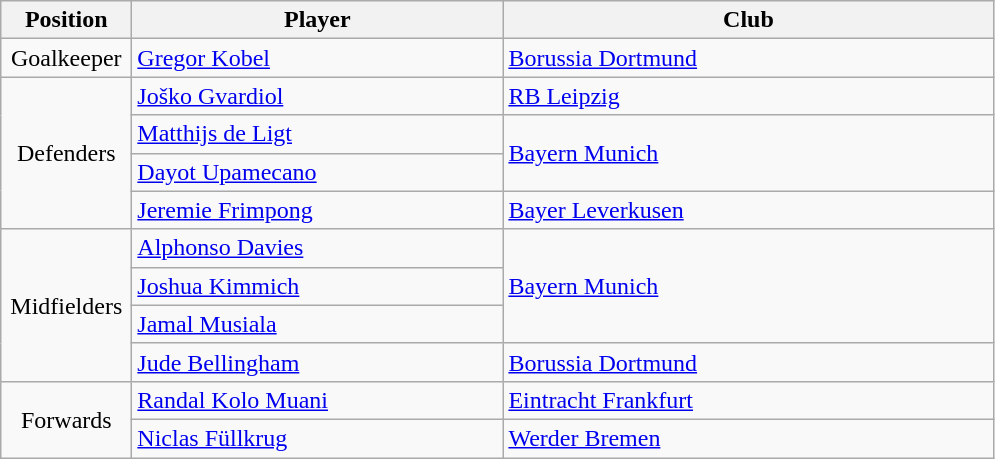<table class="wikitable">
<tr>
<th style="width:5em">Position</th>
<th style="width:15em">Player</th>
<th style="width:20em">Club</th>
</tr>
<tr>
<td style="text-align:center">Goalkeeper</td>
<td> <a href='#'>Gregor Kobel</a></td>
<td><a href='#'>Borussia Dortmund</a></td>
</tr>
<tr>
<td style="text-align:center" rowspan="4">Defenders</td>
<td> <a href='#'>Joško Gvardiol</a></td>
<td><a href='#'>RB Leipzig</a></td>
</tr>
<tr>
<td> <a href='#'>Matthijs de Ligt</a></td>
<td rowspan=2><a href='#'>Bayern Munich</a></td>
</tr>
<tr>
<td> <a href='#'>Dayot Upamecano</a></td>
</tr>
<tr>
<td> <a href='#'>Jeremie Frimpong</a></td>
<td><a href='#'>Bayer Leverkusen</a></td>
</tr>
<tr>
<td style="text-align:center" rowspan="4">Midfielders</td>
<td> <a href='#'>Alphonso Davies</a></td>
<td rowspan=3><a href='#'>Bayern Munich</a></td>
</tr>
<tr>
<td> <a href='#'>Joshua Kimmich</a></td>
</tr>
<tr>
<td> <a href='#'>Jamal Musiala</a></td>
</tr>
<tr>
<td> <a href='#'>Jude Bellingham</a></td>
<td><a href='#'>Borussia Dortmund</a></td>
</tr>
<tr>
<td style="text-align:center" rowspan="2">Forwards</td>
<td> <a href='#'>Randal Kolo Muani</a></td>
<td><a href='#'>Eintracht Frankfurt</a></td>
</tr>
<tr>
<td> <a href='#'>Niclas Füllkrug</a></td>
<td><a href='#'>Werder Bremen</a></td>
</tr>
</table>
